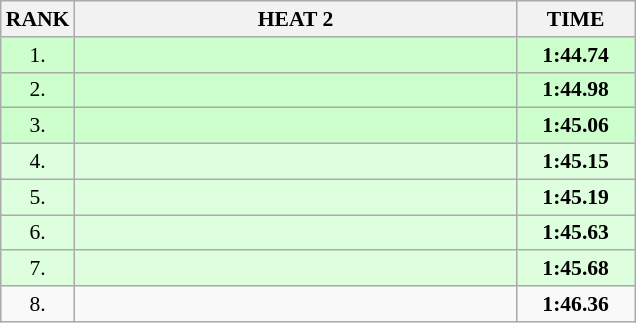<table class="wikitable" style="border-collapse: collapse; font-size: 90%;">
<tr>
<th>RANK</th>
<th style="width: 20em">HEAT 2</th>
<th style="width: 5em">TIME</th>
</tr>
<tr style="background:#ccffcc;">
<td align="center">1.</td>
<td></td>
<td align="center"><strong>1:44.74 </strong></td>
</tr>
<tr style="background:#ccffcc;">
<td align="center">2.</td>
<td></td>
<td align="center"><strong>1:44.98 </strong></td>
</tr>
<tr style="background:#ccffcc;">
<td align="center">3.</td>
<td></td>
<td align="center"><strong>1:45.06 </strong></td>
</tr>
<tr style="background:#ddffdd;">
<td align="center">4.</td>
<td></td>
<td align="center"><strong>1:45.15 </strong></td>
</tr>
<tr style="background:#ddffdd;">
<td align="center">5.</td>
<td></td>
<td align="center"><strong>1:45.19 </strong></td>
</tr>
<tr style="background:#ddffdd;">
<td align="center">6.</td>
<td></td>
<td align="center"><strong>1:45.63 </strong></td>
</tr>
<tr style="background:#ddffdd;">
<td align="center">7.</td>
<td></td>
<td align="center"><strong>1:45.68 </strong></td>
</tr>
<tr>
<td align="center">8.</td>
<td></td>
<td align="center"><strong>1:46.36 </strong></td>
</tr>
</table>
